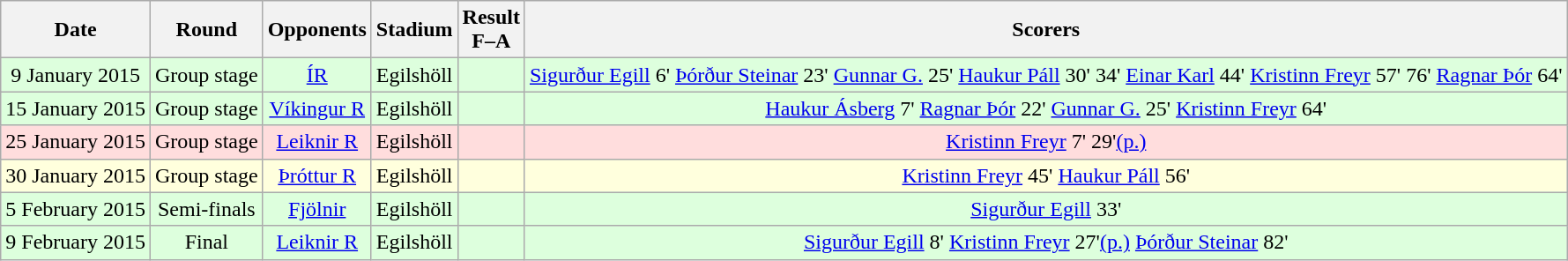<table class="wikitable" style="text-align:center">
<tr>
<th>Date</th>
<th>Round</th>
<th>Opponents</th>
<th>Stadium</th>
<th>Result<br>F–A</th>
<th>Scorers</th>
</tr>
<tr bgcolor="#ddffdd">
<td>9 January 2015</td>
<td>Group stage</td>
<td><a href='#'>ÍR</a></td>
<td>Egilshöll</td>
<td></td>
<td><a href='#'>Sigurður Egill</a> 6' <a href='#'>Þórður Steinar</a> 23' <a href='#'>Gunnar G.</a> 25' <a href='#'>Haukur Páll</a> 30' 34' <a href='#'>Einar Karl</a> 44' <a href='#'>Kristinn Freyr</a> 57' 76' <a href='#'>Ragnar Þór</a> 64'</td>
</tr>
<tr bgcolor="#ddffdd">
<td>15 January 2015</td>
<td>Group stage</td>
<td><a href='#'>Víkingur R</a></td>
<td>Egilshöll</td>
<td></td>
<td><a href='#'>Haukur Ásberg</a> 7' <a href='#'>Ragnar Þór</a> 22' <a href='#'>Gunnar G.</a> 25' <a href='#'>Kristinn Freyr</a> 64'</td>
</tr>
<tr bgcolor="#ffdddd">
<td>25 January 2015</td>
<td>Group stage</td>
<td><a href='#'>Leiknir R</a></td>
<td>Egilshöll</td>
<td></td>
<td><a href='#'>Kristinn Freyr</a> 7' 29'<a href='#'>(p.)</a></td>
</tr>
<tr bgcolor="#ffffdd">
<td>30 January 2015</td>
<td>Group stage</td>
<td><a href='#'>Þróttur R</a></td>
<td>Egilshöll</td>
<td></td>
<td><a href='#'>Kristinn Freyr</a> 45' <a href='#'>Haukur Páll</a> 56'</td>
</tr>
<tr bgcolor="#ddffdd">
<td>5 February 2015</td>
<td>Semi-finals</td>
<td><a href='#'>Fjölnir</a></td>
<td>Egilshöll</td>
<td></td>
<td><a href='#'>Sigurður Egill</a> 33'</td>
</tr>
<tr bgcolor="#ddffdd">
<td>9 February 2015</td>
<td>Final</td>
<td><a href='#'>Leiknir R</a></td>
<td>Egilshöll</td>
<td></td>
<td><a href='#'>Sigurður Egill</a> 8' <a href='#'>Kristinn Freyr</a> 27'<a href='#'>(p.)</a> <a href='#'>Þórður Steinar</a> 82'</td>
</tr>
</table>
